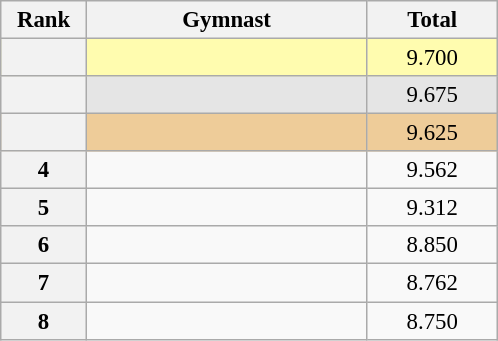<table class="wikitable sortable" style="text-align:center; font-size:95%">
<tr>
<th scope="col" style="width:50px;">Rank</th>
<th scope="col" style="width:180px;">Gymnast</th>
<th scope="col" style="width:80px;">Total</th>
</tr>
<tr style="background:#fffcaf;">
<th scope=row style="text-align:center"></th>
<td style="text-align:left;"></td>
<td>9.700</td>
</tr>
<tr style="background:#e5e5e5;">
<th scope=row style="text-align:center"></th>
<td style="text-align:left;"></td>
<td>9.675</td>
</tr>
<tr style="background:#ec9;">
<th scope=row style="text-align:center"></th>
<td style="text-align:left;"></td>
<td>9.625</td>
</tr>
<tr>
<th scope=row style="text-align:center">4</th>
<td style="text-align:left;"></td>
<td>9.562</td>
</tr>
<tr>
<th scope=row style="text-align:center">5</th>
<td style="text-align:left;"></td>
<td>9.312</td>
</tr>
<tr>
<th scope=row style="text-align:center">6</th>
<td style="text-align:left;"></td>
<td>8.850</td>
</tr>
<tr>
<th scope=row style="text-align:center">7</th>
<td style="text-align:left;"></td>
<td>8.762</td>
</tr>
<tr>
<th scope=row style="text-align:center">8</th>
<td style="text-align:left;"></td>
<td>8.750</td>
</tr>
</table>
